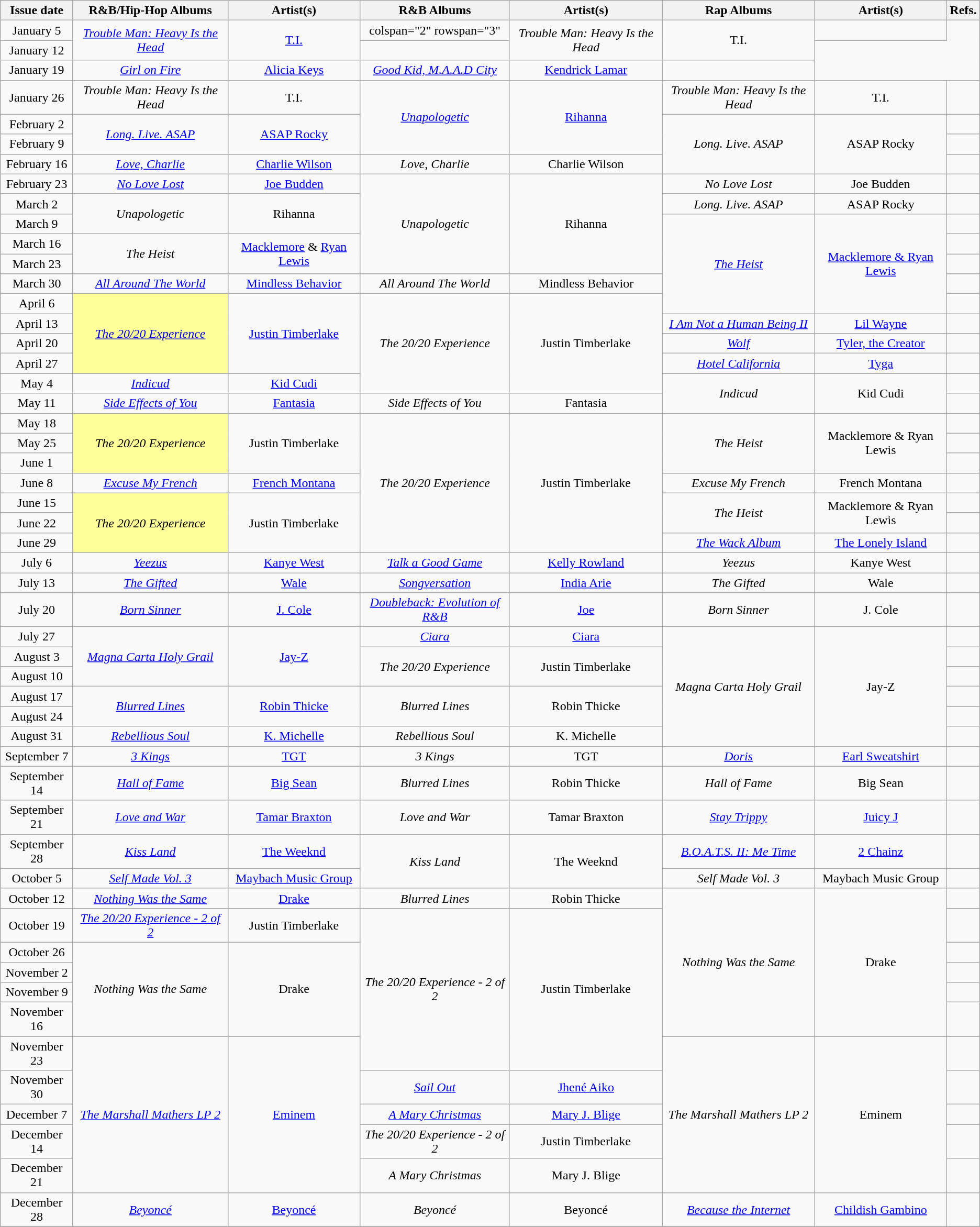<table class="wikitable" style="text-align: center;">
<tr>
<th>Issue date</th>
<th>R&B/Hip-Hop Albums</th>
<th>Artist(s)</th>
<th>R&B Albums</th>
<th>Artist(s)</th>
<th>Rap Albums</th>
<th>Artist(s)</th>
<th>Refs.</th>
</tr>
<tr>
<td>January 5</td>
<td rowspan="2"><em><a href='#'>Trouble Man: Heavy Is the Head</a></em></td>
<td rowspan="2"><a href='#'>T.I.</a></td>
<td>colspan="2" rowspan="3" </td>
<td rowspan="2"><em>Trouble Man: Heavy Is the Head</em></td>
<td rowspan="2">T.I.</td>
<td></td>
</tr>
<tr>
<td>January 12</td>
<td></td>
</tr>
<tr>
<td>January 19</td>
<td><em><a href='#'>Girl on Fire</a></em></td>
<td><a href='#'>Alicia Keys</a></td>
<td><em><a href='#'>Good Kid, M.A.A.D City</a></em></td>
<td><a href='#'>Kendrick Lamar</a></td>
<td></td>
</tr>
<tr>
<td>January 26</td>
<td><em>Trouble Man: Heavy Is the Head</em></td>
<td>T.I.</td>
<td rowspan="3"><em><a href='#'>Unapologetic</a></em></td>
<td rowspan="3"><a href='#'>Rihanna</a></td>
<td><em>Trouble Man: Heavy Is the Head</em></td>
<td>T.I.</td>
<td></td>
</tr>
<tr>
<td>February 2</td>
<td rowspan="2"><em><a href='#'>Long. Live. ASAP</a></em></td>
<td rowspan="2"><a href='#'>ASAP Rocky</a></td>
<td rowspan="3"><em>Long. Live. ASAP</em></td>
<td rowspan="3">ASAP Rocky</td>
<td></td>
</tr>
<tr>
<td>February 9</td>
<td></td>
</tr>
<tr>
<td>February 16</td>
<td><em><a href='#'>Love, Charlie</a></em></td>
<td><a href='#'>Charlie Wilson</a></td>
<td><em>Love, Charlie</em></td>
<td>Charlie Wilson</td>
<td></td>
</tr>
<tr>
<td>February 23</td>
<td><em><a href='#'>No Love Lost</a></em></td>
<td><a href='#'>Joe Budden</a></td>
<td rowspan="5"><em>Unapologetic</em></td>
<td rowspan="5">Rihanna</td>
<td><em>No Love Lost</em></td>
<td>Joe Budden</td>
<td></td>
</tr>
<tr>
<td>March 2</td>
<td rowspan="2"><em>Unapologetic</em></td>
<td rowspan="2">Rihanna</td>
<td><em>Long. Live. ASAP</em></td>
<td>ASAP Rocky</td>
<td></td>
</tr>
<tr>
<td>March 9</td>
<td rowspan="5"><a href='#'><em>The Heist</em></a></td>
<td rowspan="5"><a href='#'>Macklemore & Ryan Lewis</a></td>
<td></td>
</tr>
<tr>
<td>March 16</td>
<td rowspan="2"><em>The Heist</em></td>
<td rowspan="2"><a href='#'>Macklemore</a> & <a href='#'>Ryan Lewis</a></td>
<td></td>
</tr>
<tr>
<td>March 23</td>
<td></td>
</tr>
<tr>
<td>March 30</td>
<td><em><a href='#'>All Around The World</a></em></td>
<td><a href='#'>Mindless Behavior</a></td>
<td><em>All Around The World</em></td>
<td>Mindless Behavior</td>
<td></td>
</tr>
<tr>
<td>April 6</td>
<td bgcolor=#FFFF99 rowspan="4"><em><a href='#'>The 20/20 Experience</a></em> </td>
<td rowspan="4"><a href='#'>Justin Timberlake</a></td>
<td rowspan="5"><em>The 20/20 Experience</em></td>
<td rowspan="5">Justin Timberlake</td>
<td></td>
</tr>
<tr>
<td>April 13</td>
<td><em><a href='#'>I Am Not a Human Being II</a></em></td>
<td><a href='#'>Lil Wayne</a></td>
<td></td>
</tr>
<tr>
<td>April 20</td>
<td><a href='#'><em>Wolf</em></a></td>
<td><a href='#'>Tyler, the Creator</a></td>
<td></td>
</tr>
<tr>
<td>April 27</td>
<td><a href='#'><em>Hotel California</em></a></td>
<td><a href='#'>Tyga</a></td>
<td></td>
</tr>
<tr>
<td>May 4</td>
<td><em><a href='#'>Indicud</a></em></td>
<td><a href='#'>Kid Cudi</a></td>
<td rowspan="2"><em>Indicud</em></td>
<td rowspan="2">Kid Cudi</td>
<td></td>
</tr>
<tr>
<td>May 11</td>
<td><em><a href='#'>Side Effects of You</a></em></td>
<td><a href='#'>Fantasia</a></td>
<td><em>Side Effects of You</em></td>
<td>Fantasia</td>
<td></td>
</tr>
<tr>
<td>May 18</td>
<td bgcolor=#FFFF99 rowspan="3"><em>The 20/20 Experience</em> </td>
<td rowspan="3">Justin Timberlake</td>
<td rowspan="7"><em>The 20/20 Experience</em></td>
<td rowspan="7">Justin Timberlake</td>
<td rowspan="3"><em>The Heist</em></td>
<td rowspan="3">Macklemore & Ryan Lewis</td>
<td></td>
</tr>
<tr>
<td>May 25</td>
<td></td>
</tr>
<tr>
<td>June 1</td>
<td></td>
</tr>
<tr>
<td>June 8</td>
<td><em><a href='#'>Excuse My French</a></em></td>
<td><a href='#'>French Montana</a></td>
<td><em>Excuse My French</em></td>
<td>French Montana</td>
<td></td>
</tr>
<tr>
<td>June 15</td>
<td bgcolor=#FFFF99 rowspan="3"><em>The 20/20 Experience</em> </td>
<td rowspan="3">Justin Timberlake</td>
<td rowspan="2"><em>The Heist</em></td>
<td rowspan="2">Macklemore & Ryan Lewis</td>
<td></td>
</tr>
<tr>
<td>June 22</td>
<td></td>
</tr>
<tr>
<td>June 29</td>
<td><em><a href='#'>The Wack Album</a></em></td>
<td><a href='#'>The Lonely Island</a></td>
<td></td>
</tr>
<tr>
<td>July 6</td>
<td><em><a href='#'>Yeezus</a></em></td>
<td><a href='#'>Kanye West</a></td>
<td><em><a href='#'>Talk a Good Game</a></em></td>
<td><a href='#'>Kelly Rowland</a></td>
<td><em>Yeezus</em></td>
<td>Kanye West</td>
<td></td>
</tr>
<tr>
<td>July 13</td>
<td><em><a href='#'>The Gifted</a></em></td>
<td><a href='#'>Wale</a></td>
<td><em><a href='#'>Songversation</a></em></td>
<td><a href='#'>India Arie</a></td>
<td><em>The Gifted</em></td>
<td>Wale</td>
<td></td>
</tr>
<tr>
<td>July 20</td>
<td><em><a href='#'>Born Sinner</a></em></td>
<td><a href='#'>J. Cole</a></td>
<td><em><a href='#'>Doubleback: Evolution of R&B</a></em></td>
<td><a href='#'>Joe</a></td>
<td><em>Born Sinner</em></td>
<td>J. Cole</td>
<td></td>
</tr>
<tr>
<td>July 27</td>
<td rowspan="3"><em><a href='#'>Magna Carta Holy Grail</a></em></td>
<td rowspan="3"><a href='#'>Jay-Z</a></td>
<td><a href='#'><em>Ciara</em></a></td>
<td><a href='#'>Ciara</a></td>
<td rowspan="6"><em>Magna Carta Holy Grail</em></td>
<td rowspan="6">Jay-Z</td>
<td></td>
</tr>
<tr>
<td>August 3</td>
<td rowspan="2"><em>The 20/20 Experience</em></td>
<td rowspan="2">Justin Timberlake</td>
<td></td>
</tr>
<tr>
<td>August 10</td>
<td></td>
</tr>
<tr>
<td>August 17</td>
<td rowspan="2"><em><a href='#'>Blurred Lines</a></em></td>
<td rowspan="2"><a href='#'>Robin Thicke</a></td>
<td rowspan="2"><em>Blurred Lines</em></td>
<td rowspan="2">Robin Thicke</td>
<td></td>
</tr>
<tr>
<td>August 24</td>
<td></td>
</tr>
<tr>
<td>August 31</td>
<td><em><a href='#'>Rebellious Soul</a></em></td>
<td><a href='#'>K. Michelle</a></td>
<td><em>Rebellious Soul</em></td>
<td>K. Michelle</td>
<td></td>
</tr>
<tr>
<td>September 7</td>
<td><em><a href='#'>3 Kings</a></em></td>
<td><a href='#'>TGT</a></td>
<td><em>3 Kings</em></td>
<td>TGT</td>
<td><a href='#'><em>Doris</em></a></td>
<td><a href='#'>Earl Sweatshirt</a></td>
<td></td>
</tr>
<tr>
<td>September 14</td>
<td><em><a href='#'>Hall of Fame</a></em></td>
<td><a href='#'>Big Sean</a></td>
<td><em>Blurred Lines</em></td>
<td>Robin Thicke</td>
<td><em>Hall of Fame</em></td>
<td>Big Sean</td>
<td></td>
</tr>
<tr>
<td>September 21</td>
<td><em><a href='#'>Love and War</a></em></td>
<td><a href='#'>Tamar Braxton</a></td>
<td><em>Love and War</em></td>
<td>Tamar Braxton</td>
<td><em><a href='#'>Stay Trippy</a></em></td>
<td><a href='#'>Juicy J</a></td>
<td></td>
</tr>
<tr>
<td>September 28</td>
<td><em><a href='#'>Kiss Land</a></em></td>
<td><a href='#'>The Weeknd</a></td>
<td rowspan="2"><em>Kiss Land</em></td>
<td rowspan="2">The Weeknd</td>
<td><em><a href='#'>B.O.A.T.S. II: Me Time</a></em></td>
<td><a href='#'>2 Chainz</a></td>
<td></td>
</tr>
<tr>
<td>October 5</td>
<td><em><a href='#'>Self Made Vol. 3</a></em></td>
<td><a href='#'>Maybach Music Group</a></td>
<td><em>Self Made Vol. 3</em></td>
<td>Maybach Music Group</td>
<td></td>
</tr>
<tr>
<td>October 12</td>
<td><em><a href='#'>Nothing Was the Same</a></em></td>
<td><a href='#'>Drake</a></td>
<td><em>Blurred Lines</em></td>
<td>Robin Thicke</td>
<td rowspan="6"><em>Nothing Was the Same</em></td>
<td rowspan="6">Drake</td>
<td></td>
</tr>
<tr>
<td>October 19</td>
<td><em><a href='#'>The 20/20 Experience - 2 of 2</a></em></td>
<td>Justin Timberlake</td>
<td rowspan="6"><em>The 20/20 Experience - 2 of 2</em></td>
<td rowspan="6">Justin Timberlake</td>
<td></td>
</tr>
<tr>
<td>October 26</td>
<td rowspan="4"><em>Nothing Was the Same</em></td>
<td rowspan="4">Drake</td>
<td></td>
</tr>
<tr>
<td>November 2</td>
<td></td>
</tr>
<tr>
<td>November 9</td>
<td></td>
</tr>
<tr>
<td>November 16</td>
<td></td>
</tr>
<tr>
<td>November 23</td>
<td rowspan="5"><em><a href='#'>The Marshall Mathers LP 2</a></em></td>
<td rowspan="5"><a href='#'>Eminem</a></td>
<td rowspan="5"><em>The Marshall Mathers LP 2</em></td>
<td rowspan="5">Eminem</td>
<td></td>
</tr>
<tr>
<td>November 30</td>
<td><em><a href='#'>Sail Out</a></em></td>
<td><a href='#'>Jhené Aiko</a></td>
<td></td>
</tr>
<tr>
<td>December 7</td>
<td><em><a href='#'>A Mary Christmas</a></em></td>
<td><a href='#'>Mary J. Blige</a></td>
<td></td>
</tr>
<tr>
<td>December 14</td>
<td><em>The 20/20 Experience - 2 of 2</em></td>
<td>Justin Timberlake</td>
<td></td>
</tr>
<tr>
<td>December 21</td>
<td><em>A Mary Christmas</em></td>
<td>Mary J. Blige</td>
<td></td>
</tr>
<tr>
<td>December 28</td>
<td><em><a href='#'>Beyoncé</a></em></td>
<td><a href='#'>Beyoncé</a></td>
<td><em>Beyoncé</em></td>
<td>Beyoncé</td>
<td><em><a href='#'>Because the Internet</a></em></td>
<td><a href='#'>Childish Gambino</a></td>
<td></td>
</tr>
<tr>
</tr>
</table>
